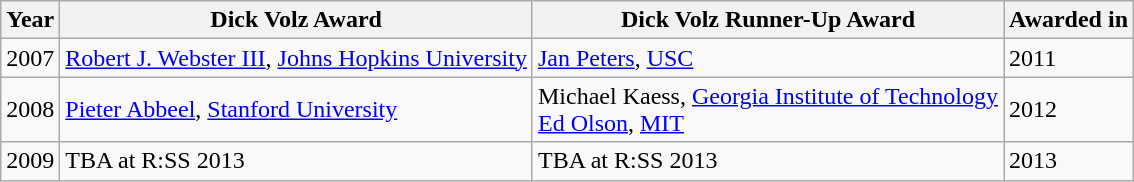<table class="wikitable">
<tr>
<th>Year</th>
<th>Dick Volz Award</th>
<th>Dick Volz Runner-Up Award</th>
<th>Awarded in</th>
</tr>
<tr>
<td>2007</td>
<td><a href='#'>Robert J. Webster III</a>, <a href='#'>Johns Hopkins University</a></td>
<td><a href='#'>Jan Peters</a>, <a href='#'>USC</a></td>
<td>2011</td>
</tr>
<tr>
<td>2008</td>
<td><a href='#'>Pieter Abbeel</a>, <a href='#'>Stanford University</a></td>
<td>Michael Kaess, <a href='#'>Georgia Institute of Technology</a> <br> <a href='#'>Ed Olson</a>, <a href='#'>MIT</a></td>
<td>2012</td>
</tr>
<tr>
<td>2009</td>
<td>TBA at R:SS 2013</td>
<td>TBA at R:SS 2013</td>
<td>2013</td>
</tr>
</table>
